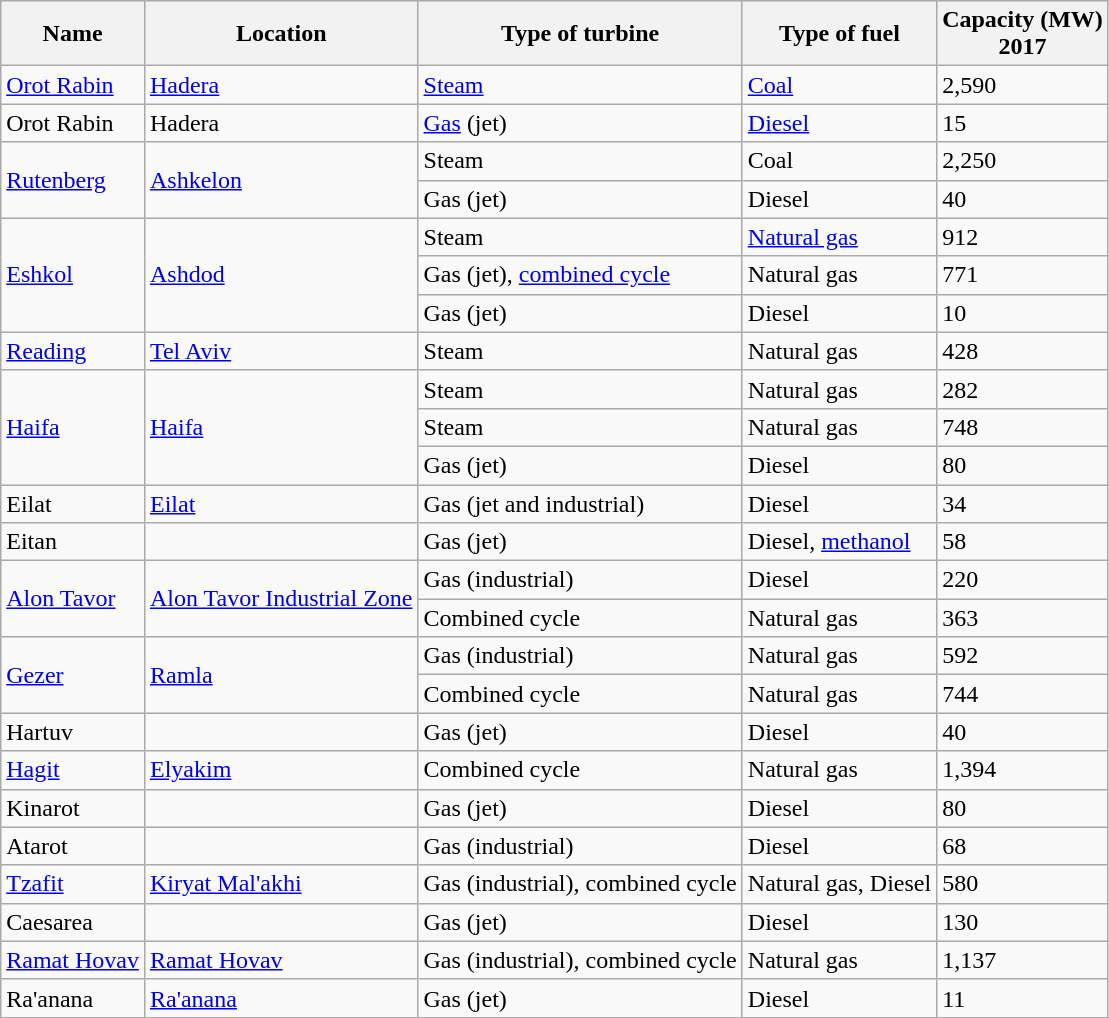<table class="wikitable sortable">
<tr>
<th>Name</th>
<th>Location</th>
<th>Type of turbine</th>
<th>Type of fuel</th>
<th>Capacity (MW)<br>2017</th>
</tr>
<tr>
<td><a href='#'>Orot Rabin</a></td>
<td><a href='#'>Hadera</a></td>
<td><a href='#'>Steam</a></td>
<td><a href='#'>Coal</a></td>
<td>2,590</td>
</tr>
<tr>
<td>Orot Rabin</td>
<td>Hadera</td>
<td><a href='#'>Gas</a> (jet)</td>
<td><a href='#'>Diesel</a></td>
<td>15</td>
</tr>
<tr>
<td rowspan="2"><a href='#'>Rutenberg</a></td>
<td rowspan="2"><a href='#'>Ashkelon</a></td>
<td>Steam</td>
<td>Coal</td>
<td>2,250</td>
</tr>
<tr>
<td>Gas (jet)</td>
<td>Diesel</td>
<td>40</td>
</tr>
<tr>
<td rowspan="3"><a href='#'>Eshkol</a></td>
<td rowspan="3"><a href='#'>Ashdod</a></td>
<td>Steam</td>
<td><a href='#'>Natural gas</a></td>
<td>912</td>
</tr>
<tr>
<td>Gas (jet), <a href='#'>combined cycle</a></td>
<td>Natural gas</td>
<td>771</td>
</tr>
<tr>
<td>Gas (jet)</td>
<td>Diesel</td>
<td>10</td>
</tr>
<tr>
<td><a href='#'>Reading</a></td>
<td><a href='#'>Tel Aviv</a></td>
<td>Steam</td>
<td>Natural gas</td>
<td>428</td>
</tr>
<tr>
<td rowspan="3"><a href='#'>Haifa</a></td>
<td rowspan="3"><a href='#'>Haifa</a></td>
<td>Steam</td>
<td>Natural gas</td>
<td>282</td>
</tr>
<tr>
<td>Steam</td>
<td>Natural gas</td>
<td>748</td>
</tr>
<tr>
<td>Gas (jet)</td>
<td>Diesel</td>
<td>80</td>
</tr>
<tr>
<td>Eilat</td>
<td><a href='#'>Eilat</a></td>
<td>Gas (jet and industrial)</td>
<td>Diesel</td>
<td>34</td>
</tr>
<tr>
<td>Eitan</td>
<td></td>
<td>Gas (jet)</td>
<td>Diesel, <a href='#'>methanol</a></td>
<td>58</td>
</tr>
<tr>
<td rowspan="2"><a href='#'>Alon Tavor</a></td>
<td rowspan="2"><a href='#'>Alon Tavor Industrial Zone</a></td>
<td>Gas (industrial)</td>
<td>Diesel</td>
<td>220</td>
</tr>
<tr>
<td>Combined cycle</td>
<td>Natural gas</td>
<td>363</td>
</tr>
<tr>
<td rowspan="2"><a href='#'>Gezer</a></td>
<td rowspan="2"><a href='#'>Ramla</a></td>
<td>Gas (industrial)</td>
<td>Natural gas</td>
<td>592</td>
</tr>
<tr>
<td>Combined cycle</td>
<td>Natural gas</td>
<td>744</td>
</tr>
<tr>
<td>Hartuv</td>
<td></td>
<td>Gas (jet)</td>
<td>Diesel</td>
<td>40</td>
</tr>
<tr>
<td><a href='#'>Hagit</a></td>
<td><a href='#'>Elyakim</a></td>
<td>Combined cycle</td>
<td>Natural gas</td>
<td>1,394</td>
</tr>
<tr>
<td>Kinarot</td>
<td></td>
<td>Gas (jet)</td>
<td>Diesel</td>
<td>80</td>
</tr>
<tr>
<td>Atarot</td>
<td></td>
<td>Gas (industrial)</td>
<td>Diesel</td>
<td>68</td>
</tr>
<tr>
<td><a href='#'>Tzafit</a></td>
<td><a href='#'>Kiryat Mal'akhi</a></td>
<td>Gas (industrial), combined cycle</td>
<td>Natural gas, Diesel</td>
<td>580</td>
</tr>
<tr>
<td>Caesarea</td>
<td></td>
<td>Gas (jet)</td>
<td>Diesel</td>
<td>130</td>
</tr>
<tr>
<td><a href='#'>Ramat Hovav</a></td>
<td><a href='#'>Ramat Hovav</a></td>
<td>Gas (industrial), combined cycle</td>
<td>Natural gas</td>
<td>1,137</td>
</tr>
<tr>
<td>Ra'anana</td>
<td><a href='#'>Ra'anana</a></td>
<td>Gas (jet)</td>
<td>Diesel</td>
<td>11</td>
</tr>
</table>
